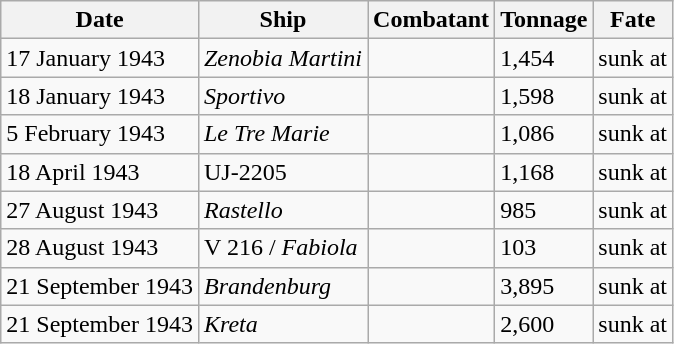<table class="wikitable sortable">
<tr>
<th>Date</th>
<th>Ship</th>
<th>Combatant</th>
<th>Tonnage</th>
<th>Fate</th>
</tr>
<tr>
<td>17 January 1943</td>
<td><em>Zenobia Martini</em></td>
<td></td>
<td>1,454</td>
<td>sunk at </td>
</tr>
<tr>
<td>18 January 1943</td>
<td><em>Sportivo</em></td>
<td></td>
<td>1,598</td>
<td>sunk at </td>
</tr>
<tr>
<td>5 February 1943</td>
<td><em>Le Tre Marie</em></td>
<td></td>
<td>1,086</td>
<td>sunk at </td>
</tr>
<tr>
<td>18 April 1943</td>
<td>UJ-2205</td>
<td></td>
<td>1,168</td>
<td>sunk at </td>
</tr>
<tr>
<td>27 August 1943</td>
<td><em>Rastello</em></td>
<td></td>
<td>985</td>
<td>sunk at </td>
</tr>
<tr>
<td>28 August 1943</td>
<td>V 216 / <em>Fabiola</em></td>
<td></td>
<td>103</td>
<td>sunk at </td>
</tr>
<tr>
<td>21 September 1943</td>
<td><em>Brandenburg</em></td>
<td></td>
<td>3,895</td>
<td>sunk at </td>
</tr>
<tr>
<td>21 September 1943</td>
<td><em>Kreta</em></td>
<td></td>
<td>2,600</td>
<td>sunk at </td>
</tr>
</table>
